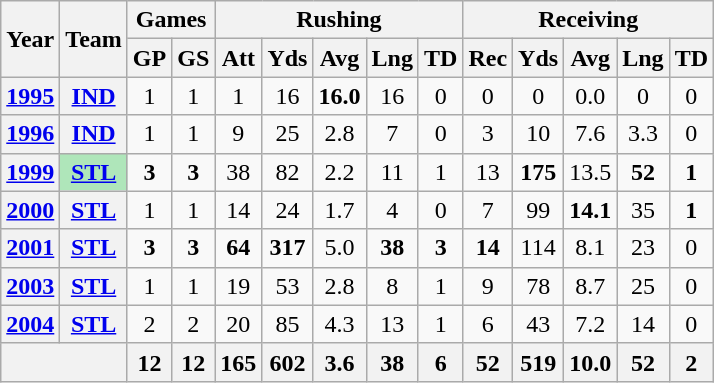<table class="wikitable" style="text-align:center;">
<tr>
<th rowspan="2">Year</th>
<th rowspan="2">Team</th>
<th colspan="2">Games</th>
<th colspan="5">Rushing</th>
<th colspan="5">Receiving</th>
</tr>
<tr>
<th>GP</th>
<th>GS</th>
<th>Att</th>
<th>Yds</th>
<th>Avg</th>
<th>Lng</th>
<th>TD</th>
<th>Rec</th>
<th>Yds</th>
<th>Avg</th>
<th>Lng</th>
<th>TD</th>
</tr>
<tr>
<th><a href='#'>1995</a></th>
<th><a href='#'>IND</a></th>
<td>1</td>
<td>1</td>
<td>1</td>
<td>16</td>
<td><strong>16.0</strong></td>
<td>16</td>
<td>0</td>
<td>0</td>
<td>0</td>
<td>0.0</td>
<td>0</td>
<td>0</td>
</tr>
<tr>
<th><a href='#'>1996</a></th>
<th><a href='#'>IND</a></th>
<td>1</td>
<td>1</td>
<td>9</td>
<td>25</td>
<td>2.8</td>
<td>7</td>
<td>0</td>
<td>3</td>
<td>10</td>
<td>7.6</td>
<td>3.3</td>
<td 4>0</td>
</tr>
<tr>
<th><a href='#'>1999</a></th>
<th style="background:#afe6ba"><a href='#'>STL</a></th>
<td><strong>3</strong></td>
<td><strong>3</strong></td>
<td>38</td>
<td>82</td>
<td>2.2</td>
<td>11</td>
<td>1</td>
<td>13</td>
<td><strong>175</strong></td>
<td>13.5</td>
<td><strong>52</strong></td>
<td><strong>1</strong></td>
</tr>
<tr>
<th><a href='#'>2000</a></th>
<th><a href='#'>STL</a></th>
<td>1</td>
<td>1</td>
<td>14</td>
<td>24</td>
<td>1.7</td>
<td>4</td>
<td>0</td>
<td>7</td>
<td>99</td>
<td><strong>14.1</strong></td>
<td>35</td>
<td><strong>1</strong></td>
</tr>
<tr>
<th><a href='#'>2001</a></th>
<th><a href='#'>STL</a></th>
<td><strong>3</strong></td>
<td><strong>3</strong></td>
<td><strong>64</strong></td>
<td><strong>317</strong></td>
<td>5.0</td>
<td><strong>38</strong></td>
<td><strong>3</strong></td>
<td><strong>14</strong></td>
<td>114</td>
<td>8.1</td>
<td>23</td>
<td>0</td>
</tr>
<tr>
<th><a href='#'>2003</a></th>
<th><a href='#'>STL</a></th>
<td>1</td>
<td>1</td>
<td>19</td>
<td>53</td>
<td>2.8</td>
<td>8</td>
<td>1</td>
<td>9</td>
<td>78</td>
<td>8.7</td>
<td>25</td>
<td>0</td>
</tr>
<tr>
<th><a href='#'>2004</a></th>
<th><a href='#'>STL</a></th>
<td>2</td>
<td>2</td>
<td>20</td>
<td>85</td>
<td>4.3</td>
<td>13</td>
<td>1</td>
<td>6</td>
<td>43</td>
<td>7.2</td>
<td>14</td>
<td>0</td>
</tr>
<tr>
<th colspan="2"></th>
<th>12</th>
<th>12</th>
<th>165</th>
<th>602</th>
<th>3.6</th>
<th>38</th>
<th>6</th>
<th>52</th>
<th>519</th>
<th>10.0</th>
<th>52</th>
<th>2</th>
</tr>
</table>
